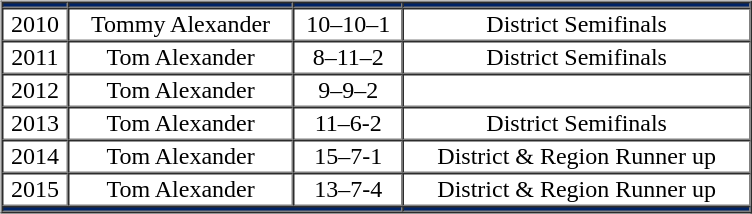<table border="0" style="width:50%;">
<tr>
<td valign="top"><br><table cellpadding="1" border="1" cellspacing="0" style="width:80%;">
<tr>
<th style="background:#002366"></th>
<th style="background:#002366"></th>
<th style="background:#002366"></th>
<th style="background:#002366"></th>
</tr>
<tr style="text-align:center;">
<td>2010</td>
<td>Tommy Alexander</td>
<td>10–10–1</td>
<td>District Semifinals</td>
</tr>
<tr style="text-align:center;">
<td>2011</td>
<td>Tom Alexander</td>
<td>8–11–2</td>
<td>District Semifinals</td>
</tr>
<tr style="text-align:center;">
<td>2012</td>
<td>Tom Alexander</td>
<td>9–9–2</td>
<td></td>
</tr>
<tr style="text-align:center;">
<td>2013</td>
<td>Tom Alexander</td>
<td>11–6-2</td>
<td>District Semifinals</td>
</tr>
<tr style="text-align:center;">
<td>2014</td>
<td>Tom Alexander</td>
<td>15–7-1</td>
<td>District & Region Runner up</td>
</tr>
<tr style="text-align:center;">
<td>2015</td>
<td>Tom Alexander</td>
<td>13–7-4</td>
<td>District & Region Runner up</td>
</tr>
<tr style="text-align:center; background:#002366">
<td colspan="3"></td>
<td colspan="2"></td>
</tr>
</table>
</td>
</tr>
</table>
